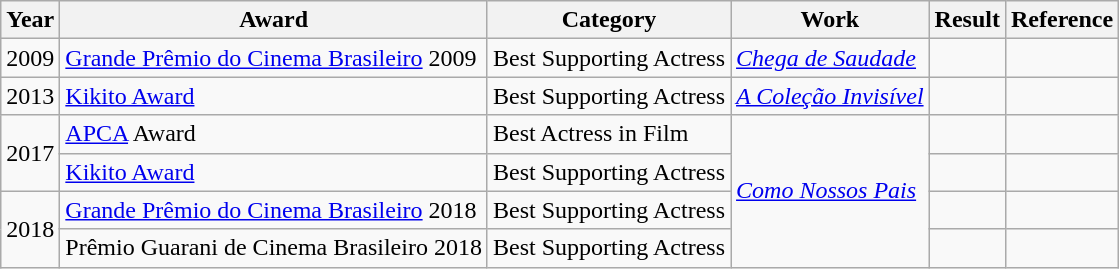<table class="wikitable">
<tr>
<th>Year</th>
<th>Award</th>
<th>Category</th>
<th>Work</th>
<th>Result</th>
<th>Reference</th>
</tr>
<tr>
<td>2009</td>
<td><a href='#'>Grande Prêmio do Cinema Brasileiro</a> 2009</td>
<td>Best Supporting Actress</td>
<td><em><a href='#'>Chega de Saudade</a></em></td>
<td></td>
<td></td>
</tr>
<tr>
<td>2013</td>
<td><a href='#'>Kikito Award</a></td>
<td>Best Supporting Actress</td>
<td><em><a href='#'>A Coleção Invisível</a></em></td>
<td></td>
<td></td>
</tr>
<tr>
<td rowspan=2>2017</td>
<td><a href='#'>APCA</a> Award</td>
<td>Best Actress in Film</td>
<td rowspan=4><em><a href='#'>Como Nossos Pais</a></em></td>
<td></td>
<td></td>
</tr>
<tr>
<td><a href='#'>Kikito Award</a></td>
<td>Best Supporting Actress</td>
<td></td>
<td></td>
</tr>
<tr>
<td rowspan=2>2018</td>
<td><a href='#'>Grande Prêmio do Cinema Brasileiro</a> 2018</td>
<td>Best Supporting Actress</td>
<td></td>
<td></td>
</tr>
<tr>
<td>Prêmio Guarani de Cinema Brasileiro 2018</td>
<td>Best Supporting Actress</td>
<td></td>
<td></td>
</tr>
</table>
